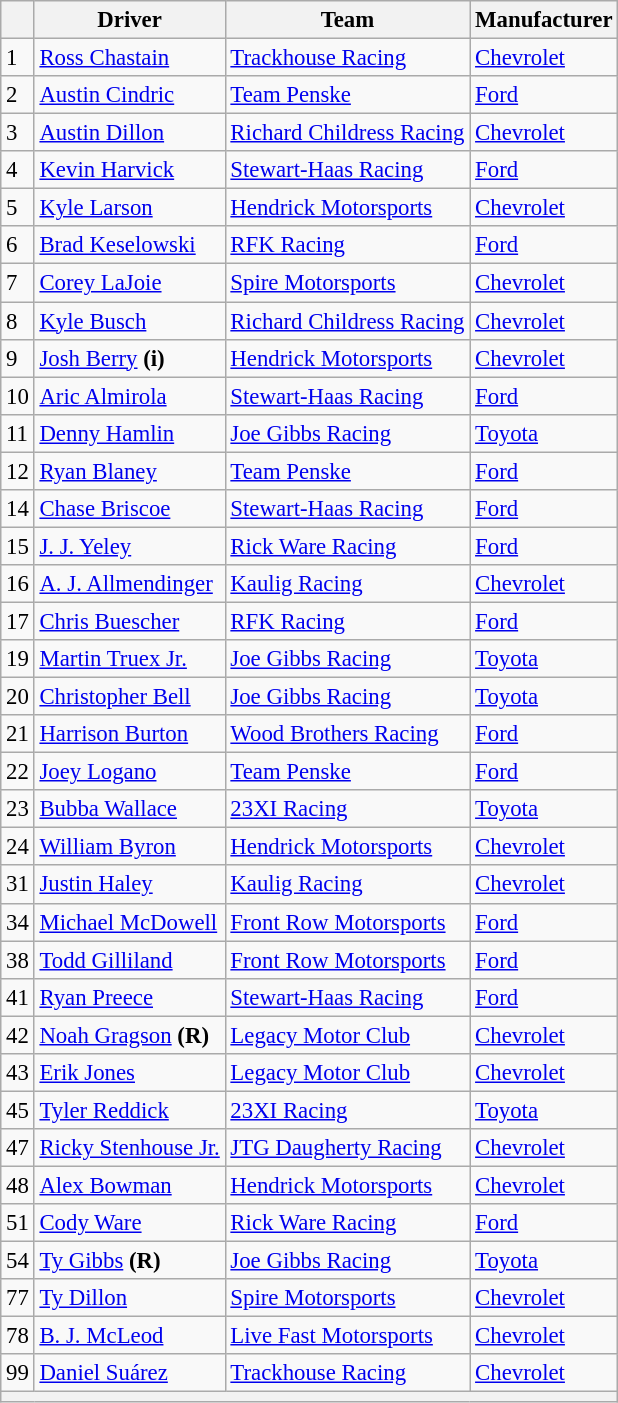<table class="wikitable" style="font-size:95%">
<tr>
<th></th>
<th>Driver</th>
<th>Team</th>
<th>Manufacturer</th>
</tr>
<tr>
<td>1</td>
<td><a href='#'>Ross Chastain</a></td>
<td><a href='#'>Trackhouse Racing</a></td>
<td><a href='#'>Chevrolet</a></td>
</tr>
<tr>
<td>2</td>
<td><a href='#'>Austin Cindric</a></td>
<td><a href='#'>Team Penske</a></td>
<td><a href='#'>Ford</a></td>
</tr>
<tr>
<td>3</td>
<td><a href='#'>Austin Dillon</a></td>
<td><a href='#'>Richard Childress Racing</a></td>
<td><a href='#'>Chevrolet</a></td>
</tr>
<tr>
<td>4</td>
<td><a href='#'>Kevin Harvick</a></td>
<td><a href='#'>Stewart-Haas Racing</a></td>
<td><a href='#'>Ford</a></td>
</tr>
<tr>
<td>5</td>
<td><a href='#'>Kyle Larson</a></td>
<td><a href='#'>Hendrick Motorsports</a></td>
<td><a href='#'>Chevrolet</a></td>
</tr>
<tr>
<td>6</td>
<td><a href='#'>Brad Keselowski</a></td>
<td><a href='#'>RFK Racing</a></td>
<td><a href='#'>Ford</a></td>
</tr>
<tr>
<td>7</td>
<td><a href='#'>Corey LaJoie</a></td>
<td><a href='#'>Spire Motorsports</a></td>
<td><a href='#'>Chevrolet</a></td>
</tr>
<tr>
<td>8</td>
<td><a href='#'>Kyle Busch</a></td>
<td><a href='#'>Richard Childress Racing</a></td>
<td><a href='#'>Chevrolet</a></td>
</tr>
<tr>
<td>9</td>
<td><a href='#'>Josh Berry</a> <strong>(i)</strong></td>
<td><a href='#'>Hendrick Motorsports</a></td>
<td><a href='#'>Chevrolet</a></td>
</tr>
<tr>
<td>10</td>
<td><a href='#'>Aric Almirola</a></td>
<td><a href='#'>Stewart-Haas Racing</a></td>
<td><a href='#'>Ford</a></td>
</tr>
<tr>
<td>11</td>
<td><a href='#'>Denny Hamlin</a></td>
<td><a href='#'>Joe Gibbs Racing</a></td>
<td><a href='#'>Toyota</a></td>
</tr>
<tr>
<td>12</td>
<td><a href='#'>Ryan Blaney</a></td>
<td><a href='#'>Team Penske</a></td>
<td><a href='#'>Ford</a></td>
</tr>
<tr>
<td>14</td>
<td><a href='#'>Chase Briscoe</a></td>
<td><a href='#'>Stewart-Haas Racing</a></td>
<td><a href='#'>Ford</a></td>
</tr>
<tr>
<td>15</td>
<td><a href='#'>J. J. Yeley</a></td>
<td><a href='#'>Rick Ware Racing</a></td>
<td><a href='#'>Ford</a></td>
</tr>
<tr>
<td>16</td>
<td><a href='#'>A. J. Allmendinger</a></td>
<td><a href='#'>Kaulig Racing</a></td>
<td><a href='#'>Chevrolet</a></td>
</tr>
<tr>
<td>17</td>
<td><a href='#'>Chris Buescher</a></td>
<td><a href='#'>RFK Racing</a></td>
<td><a href='#'>Ford</a></td>
</tr>
<tr>
<td>19</td>
<td><a href='#'>Martin Truex Jr.</a></td>
<td><a href='#'>Joe Gibbs Racing</a></td>
<td><a href='#'>Toyota</a></td>
</tr>
<tr>
<td>20</td>
<td><a href='#'>Christopher Bell</a></td>
<td><a href='#'>Joe Gibbs Racing</a></td>
<td><a href='#'>Toyota</a></td>
</tr>
<tr>
<td>21</td>
<td><a href='#'>Harrison Burton</a></td>
<td><a href='#'>Wood Brothers Racing</a></td>
<td><a href='#'>Ford</a></td>
</tr>
<tr>
<td>22</td>
<td><a href='#'>Joey Logano</a></td>
<td><a href='#'>Team Penske</a></td>
<td><a href='#'>Ford</a></td>
</tr>
<tr>
<td>23</td>
<td><a href='#'>Bubba Wallace</a></td>
<td><a href='#'>23XI Racing</a></td>
<td><a href='#'>Toyota</a></td>
</tr>
<tr>
<td>24</td>
<td><a href='#'>William Byron</a></td>
<td><a href='#'>Hendrick Motorsports</a></td>
<td><a href='#'>Chevrolet</a></td>
</tr>
<tr>
<td>31</td>
<td><a href='#'>Justin Haley</a></td>
<td><a href='#'>Kaulig Racing</a></td>
<td><a href='#'>Chevrolet</a></td>
</tr>
<tr>
<td>34</td>
<td><a href='#'>Michael McDowell</a></td>
<td><a href='#'>Front Row Motorsports</a></td>
<td><a href='#'>Ford</a></td>
</tr>
<tr>
<td>38</td>
<td><a href='#'>Todd Gilliland</a></td>
<td><a href='#'>Front Row Motorsports</a></td>
<td><a href='#'>Ford</a></td>
</tr>
<tr>
<td>41</td>
<td><a href='#'>Ryan Preece</a></td>
<td><a href='#'>Stewart-Haas Racing</a></td>
<td><a href='#'>Ford</a></td>
</tr>
<tr>
<td>42</td>
<td><a href='#'>Noah Gragson</a> <strong>(R)</strong></td>
<td><a href='#'>Legacy Motor Club</a></td>
<td><a href='#'>Chevrolet</a></td>
</tr>
<tr>
<td>43</td>
<td><a href='#'>Erik Jones</a></td>
<td><a href='#'>Legacy Motor Club</a></td>
<td><a href='#'>Chevrolet</a></td>
</tr>
<tr>
<td>45</td>
<td><a href='#'>Tyler Reddick</a></td>
<td><a href='#'>23XI Racing</a></td>
<td><a href='#'>Toyota</a></td>
</tr>
<tr>
<td>47</td>
<td><a href='#'>Ricky Stenhouse Jr.</a></td>
<td><a href='#'>JTG Daugherty Racing</a></td>
<td><a href='#'>Chevrolet</a></td>
</tr>
<tr>
<td>48</td>
<td><a href='#'>Alex Bowman</a></td>
<td><a href='#'>Hendrick Motorsports</a></td>
<td><a href='#'>Chevrolet</a></td>
</tr>
<tr>
<td>51</td>
<td><a href='#'>Cody Ware</a></td>
<td><a href='#'>Rick Ware Racing</a></td>
<td><a href='#'>Ford</a></td>
</tr>
<tr>
<td>54</td>
<td><a href='#'>Ty Gibbs</a> <strong>(R)</strong></td>
<td><a href='#'>Joe Gibbs Racing</a></td>
<td><a href='#'>Toyota</a></td>
</tr>
<tr>
<td>77</td>
<td><a href='#'>Ty Dillon</a></td>
<td><a href='#'>Spire Motorsports</a></td>
<td><a href='#'>Chevrolet</a></td>
</tr>
<tr>
<td>78</td>
<td><a href='#'>B. J. McLeod</a></td>
<td><a href='#'>Live Fast Motorsports</a></td>
<td><a href='#'>Chevrolet</a></td>
</tr>
<tr>
<td>99</td>
<td><a href='#'>Daniel Suárez</a></td>
<td><a href='#'>Trackhouse Racing</a></td>
<td><a href='#'>Chevrolet</a></td>
</tr>
<tr>
<th colspan="4"></th>
</tr>
</table>
